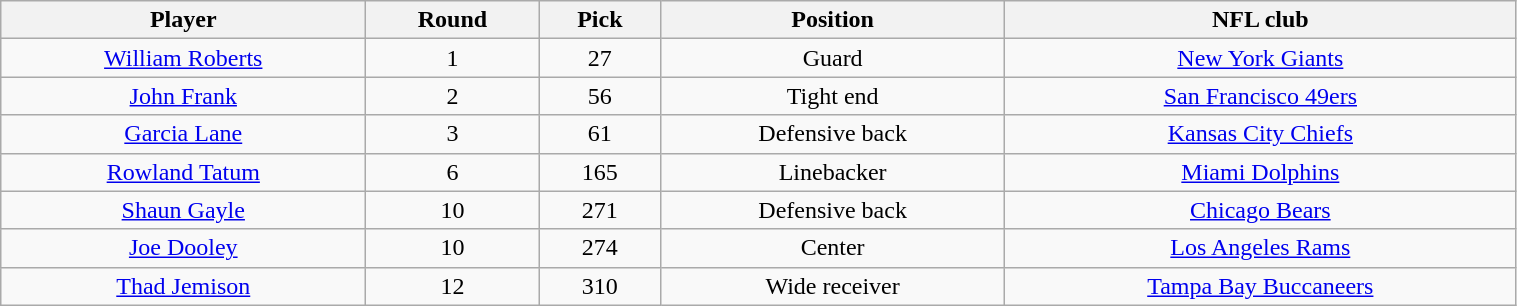<table class="wikitable" width="80%">
<tr>
<th>Player</th>
<th>Round</th>
<th>Pick</th>
<th>Position</th>
<th>NFL club</th>
</tr>
<tr align="center" bgcolor="">
<td><a href='#'>William Roberts</a></td>
<td>1</td>
<td>27</td>
<td>Guard</td>
<td><a href='#'>New York Giants</a></td>
</tr>
<tr align="center" bgcolor="">
<td><a href='#'>John Frank</a></td>
<td>2</td>
<td>56</td>
<td>Tight end</td>
<td><a href='#'>San Francisco 49ers</a></td>
</tr>
<tr align="center" bgcolor="">
<td><a href='#'>Garcia Lane</a></td>
<td>3</td>
<td>61</td>
<td>Defensive back</td>
<td><a href='#'>Kansas City Chiefs</a></td>
</tr>
<tr align="center" bgcolor="">
<td><a href='#'>Rowland Tatum</a></td>
<td>6</td>
<td>165</td>
<td>Linebacker</td>
<td><a href='#'>Miami Dolphins</a></td>
</tr>
<tr align="center" bgcolor="">
<td><a href='#'>Shaun Gayle</a></td>
<td>10</td>
<td>271</td>
<td>Defensive back</td>
<td><a href='#'>Chicago Bears</a></td>
</tr>
<tr align="center" bgcolor="">
<td><a href='#'>Joe Dooley</a></td>
<td>10</td>
<td>274</td>
<td>Center</td>
<td><a href='#'>Los Angeles Rams</a></td>
</tr>
<tr align="center" bgcolor="">
<td><a href='#'>Thad Jemison</a></td>
<td>12</td>
<td>310</td>
<td>Wide receiver</td>
<td><a href='#'>Tampa Bay Buccaneers</a></td>
</tr>
</table>
